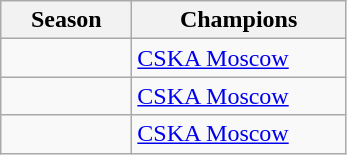<table class="wikitable">
<tr>
<th style="width:80px">Season</th>
<th style="width:135px">Champions</th>
</tr>
<tr>
<td></td>
<td><a href='#'>CSKA Moscow</a></td>
</tr>
<tr>
<td></td>
<td><a href='#'>CSKA Moscow</a></td>
</tr>
<tr>
<td></td>
<td><a href='#'>CSKA Moscow</a></td>
</tr>
</table>
